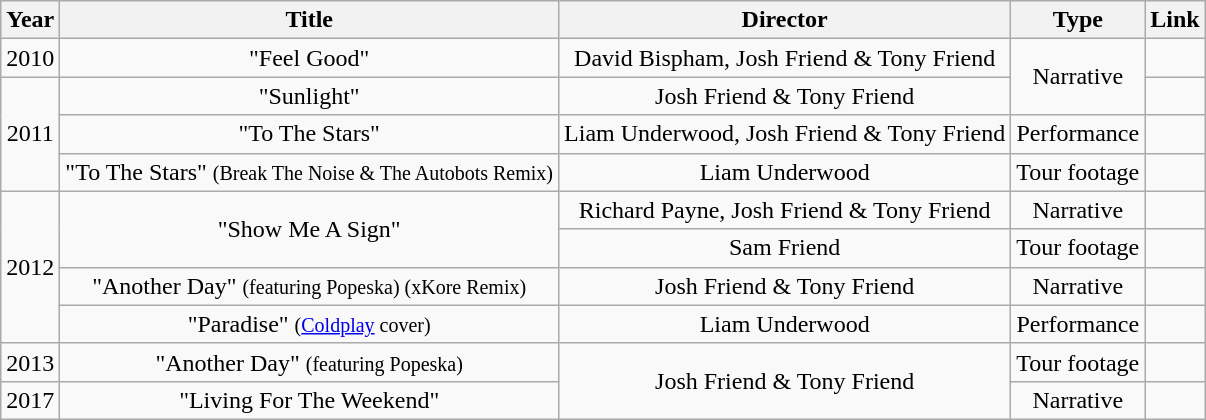<table class="wikitable" style="text-align: center;">
<tr>
<th>Year</th>
<th>Title</th>
<th>Director</th>
<th>Type</th>
<th>Link</th>
</tr>
<tr>
<td>2010</td>
<td>"Feel Good"</td>
<td>David Bispham, Josh Friend & Tony Friend</td>
<td rowspan="2">Narrative</td>
<td></td>
</tr>
<tr>
<td rowspan="3">2011</td>
<td>"Sunlight"</td>
<td>Josh Friend & Tony Friend</td>
<td></td>
</tr>
<tr>
<td>"To The Stars"</td>
<td>Liam Underwood, Josh Friend & Tony Friend</td>
<td>Performance</td>
<td></td>
</tr>
<tr>
<td>"To The Stars" <small>(Break The Noise & The Autobots Remix)</small></td>
<td>Liam Underwood</td>
<td>Tour footage</td>
<td></td>
</tr>
<tr>
<td rowspan="4">2012</td>
<td rowspan="2">"Show Me A Sign"</td>
<td>Richard Payne, Josh Friend & Tony Friend</td>
<td>Narrative</td>
<td></td>
</tr>
<tr>
<td>Sam Friend</td>
<td>Tour footage</td>
<td></td>
</tr>
<tr>
<td>"Another Day" <small>(featuring Popeska) (xKore Remix)</small></td>
<td>Josh Friend & Tony Friend</td>
<td>Narrative</td>
<td></td>
</tr>
<tr>
<td>"Paradise" <small>(<a href='#'>Coldplay</a> cover)</small></td>
<td>Liam Underwood</td>
<td>Performance</td>
<td></td>
</tr>
<tr>
<td>2013</td>
<td>"Another Day" <small>(featuring Popeska)</small></td>
<td rowspan="2">Josh Friend & Tony Friend</td>
<td>Tour footage</td>
<td></td>
</tr>
<tr>
<td>2017</td>
<td>"Living For The Weekend"</td>
<td>Narrative</td>
<td></td>
</tr>
</table>
